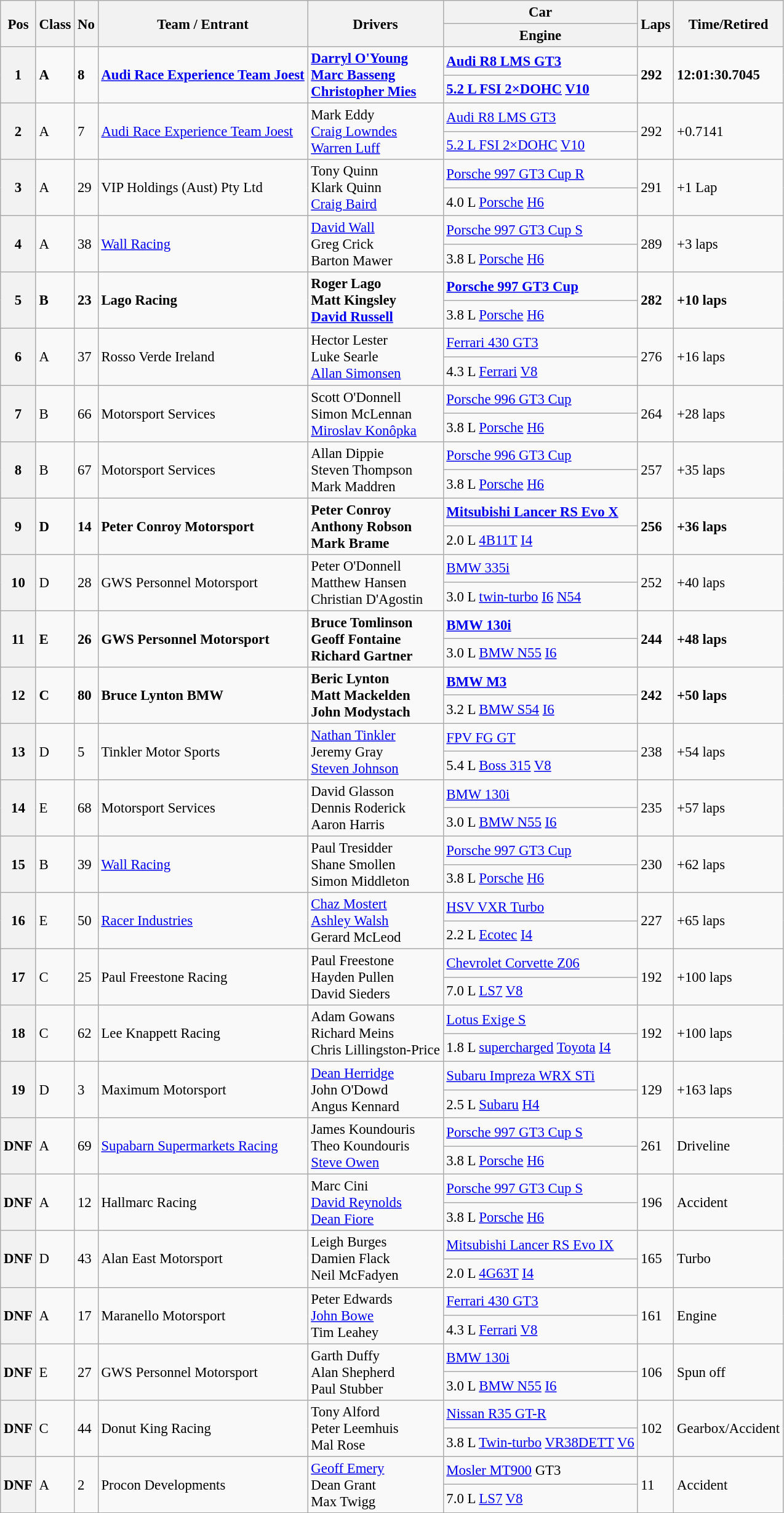<table class="wikitable" style="font-size: 95%;">
<tr>
<th rowspan=2>Pos</th>
<th rowspan=2>Class</th>
<th rowspan=2>No</th>
<th rowspan=2>Team / Entrant</th>
<th rowspan=2>Drivers</th>
<th>Car</th>
<th rowspan=2>Laps</th>
<th rowspan=2>Time/Retired</th>
</tr>
<tr>
<th>Engine</th>
</tr>
<tr style="font-weight:bold">
<th rowspan=2>1</th>
<td rowspan=2>A</td>
<td rowspan=2>8</td>
<td rowspan=2> <a href='#'>Audi Race Experience Team Joest</a></td>
<td rowspan=2> <a href='#'>Darryl O'Young</a><br> <a href='#'>Marc Basseng</a><br> <a href='#'>Christopher Mies</a></td>
<td><a href='#'>Audi R8 LMS GT3</a></td>
<td rowspan=2>292</td>
<td rowspan=2>12:01:30.7045</td>
</tr>
<tr style="font-weight:bold">
<td><a href='#'>5.2 L FSI 2×DOHC</a> <a href='#'>V10</a></td>
</tr>
<tr>
<th rowspan=2>2</th>
<td rowspan=2>A</td>
<td rowspan=2>7</td>
<td rowspan=2> <a href='#'>Audi Race Experience Team Joest</a></td>
<td rowspan=2> Mark Eddy<br> <a href='#'>Craig Lowndes</a><br> <a href='#'>Warren Luff</a></td>
<td><a href='#'>Audi R8 LMS GT3</a></td>
<td rowspan=2>292</td>
<td rowspan=2>+0.7141</td>
</tr>
<tr>
<td><a href='#'>5.2 L FSI 2×DOHC</a> <a href='#'>V10</a></td>
</tr>
<tr>
<th rowspan=2>3</th>
<td rowspan=2>A</td>
<td rowspan=2>29</td>
<td rowspan=2> VIP Holdings (Aust) Pty Ltd</td>
<td rowspan=2> Tony Quinn<br> Klark Quinn<br> <a href='#'>Craig Baird</a></td>
<td><a href='#'>Porsche 997 GT3 Cup R</a></td>
<td rowspan=2>291</td>
<td rowspan=2>+1 Lap</td>
</tr>
<tr>
<td>4.0 L <a href='#'>Porsche</a> <a href='#'>H6</a></td>
</tr>
<tr>
<th rowspan=2>4</th>
<td rowspan=2>A</td>
<td rowspan=2>38</td>
<td rowspan=2> <a href='#'>Wall Racing</a></td>
<td rowspan=2> <a href='#'>David Wall</a><br> Greg Crick<br> Barton Mawer</td>
<td><a href='#'>Porsche 997 GT3 Cup S</a></td>
<td rowspan=2>289</td>
<td rowspan=2>+3 laps</td>
</tr>
<tr>
<td>3.8 L <a href='#'>Porsche</a> <a href='#'>H6</a></td>
</tr>
<tr style="font-weight:bold">
<th rowspan=2>5</th>
<td rowspan=2>B</td>
<td rowspan=2>23</td>
<td rowspan=2> Lago Racing</td>
<td rowspan=2> Roger Lago<br> Matt Kingsley<br> <a href='#'>David Russell</a></td>
<td><a href='#'>Porsche 997 GT3 Cup</a></td>
<td rowspan=2>282</td>
<td rowspan=2>+10 laps</td>
</tr>
<tr>
<td>3.8 L <a href='#'>Porsche</a> <a href='#'>H6</a></td>
</tr>
<tr>
<th rowspan=2>6</th>
<td rowspan=2>A</td>
<td rowspan=2>37</td>
<td rowspan=2> Rosso Verde Ireland</td>
<td rowspan=2> Hector Lester<br> Luke Searle<br> <a href='#'>Allan Simonsen</a></td>
<td><a href='#'>Ferrari 430 GT3</a></td>
<td rowspan=2>276</td>
<td rowspan=2>+16 laps</td>
</tr>
<tr>
<td>4.3 L <a href='#'>Ferrari</a> <a href='#'>V8</a></td>
</tr>
<tr>
<th rowspan=2>7</th>
<td rowspan=2>B</td>
<td rowspan=2>66</td>
<td rowspan=2> Motorsport Services</td>
<td rowspan=2> Scott O'Donnell<br> Simon McLennan<br> <a href='#'>Miroslav Konôpka</a></td>
<td><a href='#'>Porsche 996 GT3 Cup</a></td>
<td rowspan=2>264</td>
<td rowspan=2>+28 laps</td>
</tr>
<tr>
<td>3.8 L <a href='#'>Porsche</a> <a href='#'>H6</a></td>
</tr>
<tr>
<th rowspan=2>8</th>
<td rowspan=2>B</td>
<td rowspan=2>67</td>
<td rowspan=2> Motorsport Services</td>
<td rowspan=2> Allan Dippie<br> Steven Thompson<br> Mark Maddren</td>
<td><a href='#'>Porsche 996 GT3 Cup</a></td>
<td rowspan=2>257</td>
<td rowspan=2>+35 laps</td>
</tr>
<tr>
<td>3.8 L <a href='#'>Porsche</a> <a href='#'>H6</a></td>
</tr>
<tr style="font-weight:bold">
<th rowspan=2>9</th>
<td rowspan=2>D</td>
<td rowspan=2>14</td>
<td rowspan=2> Peter Conroy Motorsport</td>
<td rowspan=2> Peter Conroy<br> Anthony Robson<br> Mark Brame</td>
<td><a href='#'>Mitsubishi Lancer RS Evo X</a></td>
<td rowspan=2>256</td>
<td rowspan=2>+36 laps</td>
</tr>
<tr>
<td>2.0 L <a href='#'>4B11T</a> <a href='#'>I4</a></td>
</tr>
<tr>
<th rowspan=2>10</th>
<td rowspan=2>D</td>
<td rowspan=2>28</td>
<td rowspan=2> GWS Personnel Motorsport</td>
<td rowspan=2> Peter O'Donnell<br> Matthew Hansen<br> Christian D'Agostin</td>
<td><a href='#'>BMW 335i</a></td>
<td rowspan=2>252</td>
<td rowspan=2>+40 laps</td>
</tr>
<tr>
<td>3.0 L <a href='#'>twin-turbo</a> <a href='#'>I6</a> <a href='#'>N54</a></td>
</tr>
<tr style="font-weight:bold">
<th rowspan=2>11</th>
<td rowspan=2>E</td>
<td rowspan=2>26</td>
<td rowspan=2> GWS Personnel Motorsport</td>
<td rowspan=2> Bruce Tomlinson<br> Geoff Fontaine<br> Richard Gartner</td>
<td><a href='#'>BMW 130i</a></td>
<td rowspan=2>244</td>
<td rowspan=2>+48 laps</td>
</tr>
<tr>
<td>3.0 L <a href='#'>BMW N55</a> <a href='#'>I6</a></td>
</tr>
<tr style="font-weight:bold">
<th rowspan=2>12</th>
<td rowspan=2>C</td>
<td rowspan=2>80</td>
<td rowspan=2> Bruce Lynton BMW</td>
<td rowspan=2> Beric Lynton<br> Matt Mackelden<br> John Modystach</td>
<td><a href='#'>BMW M3</a></td>
<td rowspan=2>242</td>
<td rowspan=2>+50 laps</td>
</tr>
<tr>
<td>3.2 L <a href='#'>BMW S54</a> <a href='#'>I6</a></td>
</tr>
<tr>
<th rowspan=2>13</th>
<td rowspan=2>D</td>
<td rowspan=2>5</td>
<td rowspan=2> Tinkler Motor Sports</td>
<td rowspan=2> <a href='#'>Nathan Tinkler</a><br> Jeremy Gray<br> <a href='#'>Steven Johnson</a></td>
<td><a href='#'>FPV FG GT</a></td>
<td rowspan=2>238</td>
<td rowspan=2>+54 laps</td>
</tr>
<tr>
<td>5.4 L <a href='#'>Boss 315</a> <a href='#'>V8</a></td>
</tr>
<tr>
<th rowspan=2>14</th>
<td rowspan=2>E</td>
<td rowspan=2>68</td>
<td rowspan=2> Motorsport Services</td>
<td rowspan=2> David Glasson<br> Dennis Roderick<br> Aaron Harris</td>
<td><a href='#'>BMW 130i</a></td>
<td rowspan=2>235</td>
<td rowspan=2>+57 laps</td>
</tr>
<tr>
<td>3.0 L <a href='#'>BMW N55</a> <a href='#'>I6</a></td>
</tr>
<tr>
<th rowspan=2>15</th>
<td rowspan=2>B</td>
<td rowspan=2>39</td>
<td rowspan=2> <a href='#'>Wall Racing</a></td>
<td rowspan=2> Paul Tresidder<br> Shane Smollen<br> Simon Middleton</td>
<td><a href='#'>Porsche 997 GT3 Cup</a></td>
<td rowspan=2>230</td>
<td rowspan=2>+62 laps</td>
</tr>
<tr>
<td>3.8 L <a href='#'>Porsche</a> <a href='#'>H6</a></td>
</tr>
<tr>
<th rowspan=2>16</th>
<td rowspan=2>E</td>
<td rowspan=2>50</td>
<td rowspan=2> <a href='#'>Racer Industries</a></td>
<td rowspan=2> <a href='#'>Chaz Mostert</a><br> <a href='#'>Ashley Walsh</a><br> Gerard McLeod</td>
<td><a href='#'>HSV VXR Turbo</a></td>
<td rowspan=2>227</td>
<td rowspan=2>+65 laps</td>
</tr>
<tr>
<td>2.2 L <a href='#'>Ecotec</a> <a href='#'>I4</a></td>
</tr>
<tr>
<th rowspan=2>17</th>
<td rowspan=2>C</td>
<td rowspan=2>25</td>
<td rowspan=2> Paul Freestone Racing</td>
<td rowspan=2> Paul Freestone<br> Hayden Pullen<br> David Sieders</td>
<td><a href='#'>Chevrolet Corvette Z06</a></td>
<td rowspan=2>192</td>
<td rowspan=2>+100 laps</td>
</tr>
<tr>
<td>7.0 L <a href='#'>LS7</a> <a href='#'>V8</a></td>
</tr>
<tr>
<th rowspan=2>18</th>
<td rowspan=2>C</td>
<td rowspan=2>62</td>
<td rowspan=2> Lee Knappett Racing</td>
<td rowspan=2> Adam Gowans<br> Richard Meins<br> Chris Lillingston-Price</td>
<td><a href='#'>Lotus Exige S</a></td>
<td rowspan=2>192</td>
<td rowspan=2>+100 laps</td>
</tr>
<tr>
<td>1.8 L <a href='#'>supercharged</a> <a href='#'>Toyota</a> <a href='#'>I4</a></td>
</tr>
<tr>
<th rowspan=2>19</th>
<td rowspan=2>D</td>
<td rowspan=2>3</td>
<td rowspan=2> Maximum Motorsport</td>
<td rowspan=2> <a href='#'>Dean Herridge</a><br> John O'Dowd<br> Angus Kennard</td>
<td><a href='#'>Subaru Impreza WRX STi</a></td>
<td rowspan=2>129</td>
<td rowspan=2>+163 laps</td>
</tr>
<tr>
<td>2.5 L <a href='#'>Subaru</a> <a href='#'>H4</a></td>
</tr>
<tr>
<th rowspan=2>DNF</th>
<td rowspan=2>A</td>
<td rowspan=2>69</td>
<td rowspan=2> <a href='#'>Supabarn Supermarkets Racing</a></td>
<td rowspan=2> James Koundouris<br> Theo Koundouris<br> <a href='#'>Steve Owen</a></td>
<td><a href='#'>Porsche 997 GT3 Cup S</a></td>
<td rowspan=2>261</td>
<td rowspan=2>Driveline</td>
</tr>
<tr>
<td>3.8 L <a href='#'>Porsche</a> <a href='#'>H6</a></td>
</tr>
<tr>
<th rowspan=2>DNF</th>
<td rowspan=2>A</td>
<td rowspan=2>12</td>
<td rowspan=2> Hallmarc Racing</td>
<td rowspan=2> Marc Cini<br> <a href='#'>David Reynolds</a><br> <a href='#'>Dean Fiore</a></td>
<td><a href='#'>Porsche 997 GT3 Cup S</a></td>
<td rowspan=2>196</td>
<td rowspan=2>Accident</td>
</tr>
<tr>
<td>3.8 L <a href='#'>Porsche</a> <a href='#'>H6</a></td>
</tr>
<tr>
<th rowspan=2>DNF</th>
<td rowspan=2>D</td>
<td rowspan=2>43</td>
<td rowspan=2> Alan East Motorsport</td>
<td rowspan=2> Leigh Burges<br> Damien Flack<br> Neil McFadyen</td>
<td><a href='#'>Mitsubishi Lancer RS Evo IX</a></td>
<td rowspan=2>165</td>
<td rowspan=2>Turbo</td>
</tr>
<tr>
<td>2.0 L <a href='#'>4G63T</a> <a href='#'>I4</a></td>
</tr>
<tr>
<th rowspan=2>DNF</th>
<td rowspan=2>A</td>
<td rowspan=2>17</td>
<td rowspan=2> Maranello Motorsport</td>
<td rowspan=2> Peter Edwards<br> <a href='#'>John Bowe</a><br> Tim Leahey</td>
<td><a href='#'>Ferrari 430 GT3</a></td>
<td rowspan=2>161</td>
<td rowspan=2>Engine</td>
</tr>
<tr>
<td>4.3 L <a href='#'>Ferrari</a> <a href='#'>V8</a></td>
</tr>
<tr>
<th rowspan=2>DNF</th>
<td rowspan=2>E</td>
<td rowspan=2>27</td>
<td rowspan=2> GWS Personnel Motorsport</td>
<td rowspan=2> Garth Duffy<br> Alan Shepherd<br> Paul Stubber</td>
<td><a href='#'>BMW 130i</a></td>
<td rowspan=2>106</td>
<td rowspan=2>Spun off</td>
</tr>
<tr>
<td>3.0 L <a href='#'>BMW N55</a> <a href='#'>I6</a></td>
</tr>
<tr>
<th rowspan=2>DNF</th>
<td rowspan=2>C</td>
<td rowspan=2>44</td>
<td rowspan=2> Donut King Racing</td>
<td rowspan=2> Tony Alford<br> Peter Leemhuis<br> Mal Rose</td>
<td><a href='#'>Nissan R35 GT-R</a></td>
<td rowspan=2>102</td>
<td rowspan=2>Gearbox/Accident</td>
</tr>
<tr>
<td>3.8 L <a href='#'>Twin-turbo</a> <a href='#'>VR38DETT</a> <a href='#'>V6</a></td>
</tr>
<tr>
<th rowspan=2>DNF</th>
<td rowspan=2>A</td>
<td rowspan=2>2</td>
<td rowspan=2> Procon Developments</td>
<td rowspan=2> <a href='#'>Geoff Emery</a><br> Dean Grant<br> Max Twigg</td>
<td><a href='#'>Mosler MT900</a> GT3</td>
<td rowspan=2>11</td>
<td rowspan=2>Accident</td>
</tr>
<tr>
<td>7.0 L <a href='#'>LS7</a> <a href='#'>V8</a></td>
</tr>
</table>
